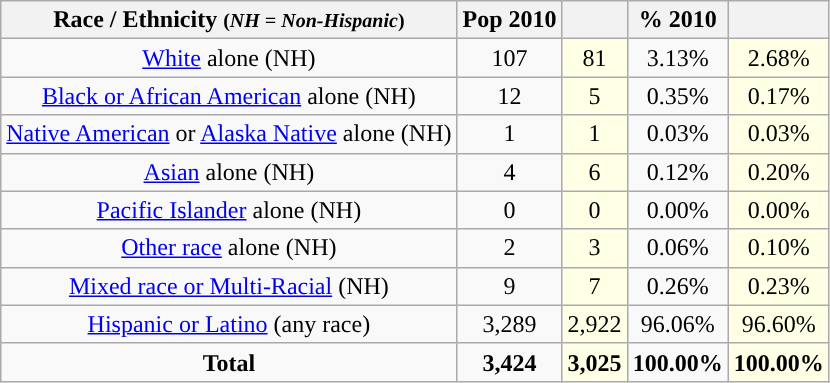<table class="wikitable" style="text-align:center;">
<tr>
<th>Race / Ethnicity <small>(<em>NH = Non-Hispanic</em>)</small></th>
<th>Pop 2010</th>
<th></th>
<th>% 2010</th>
<th></th>
</tr>
<tr>
<td><a href='#'>White</a> alone (NH)</td>
<td>107</td>
<td style='background: #ffffe6;'>81</td>
<td>3.13%</td>
<td style='background: #ffffe6;'>2.68%</td>
</tr>
<tr>
<td><a href='#'>Black or African American</a> alone (NH)</td>
<td>12</td>
<td style='background: #ffffe6;'>5</td>
<td>0.35%</td>
<td style='background: #ffffe6;'>0.17%</td>
</tr>
<tr>
<td><a href='#'>Native American</a> or <a href='#'>Alaska Native</a> alone (NH)</td>
<td>1</td>
<td style='background: #ffffe6;'>1</td>
<td>0.03%</td>
<td style='background: #ffffe6;'>0.03%</td>
</tr>
<tr>
<td><a href='#'>Asian</a> alone (NH)</td>
<td>4</td>
<td style='background: #ffffe6;'>6</td>
<td>0.12%</td>
<td style='background: #ffffe6;'>0.20%</td>
</tr>
<tr>
<td><a href='#'>Pacific Islander</a> alone (NH)</td>
<td>0</td>
<td style='background: #ffffe6;'>0</td>
<td>0.00%</td>
<td style='background: #ffffe6;'>0.00%</td>
</tr>
<tr>
<td><a href='#'>Other race</a> alone (NH)</td>
<td>2</td>
<td style='background: #ffffe6;'>3</td>
<td>0.06%</td>
<td style='background: #ffffe6;'>0.10%</td>
</tr>
<tr>
<td><a href='#'>Mixed race or Multi-Racial</a> (NH)</td>
<td>9</td>
<td style='background: #ffffe6;'>7</td>
<td>0.26%</td>
<td style='background: #ffffe6;'>0.23%</td>
</tr>
<tr>
<td><a href='#'>Hispanic or Latino</a> (any race)</td>
<td>3,289</td>
<td style='background: #ffffe6;'>2,922</td>
<td>96.06%</td>
<td style='background: #ffffe6;'>96.60%</td>
</tr>
<tr>
<td><strong>Total</strong></td>
<td><strong>3,424</strong></td>
<td style='background: #ffffe6;'><strong>3,025</strong></td>
<td><strong>100.00%</strong></td>
<td style='background: #ffffe6;'><strong>100.00%</strong></td>
</tr>
</table>
